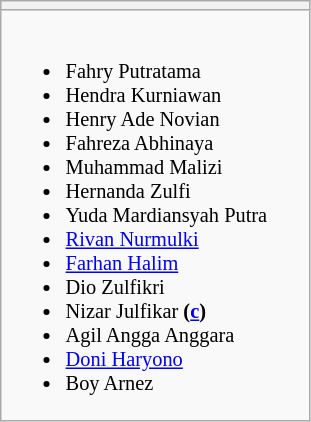<table class="wikitable" style="font-size:85%">
<tr>
<th width=200></th>
</tr>
<tr>
<td valign=center><br><ul><li>Fahry Putratama</li><li>Hendra Kurniawan</li><li>Henry Ade Novian</li><li>Fahreza Abhinaya</li><li>Muhammad Malizi</li><li>Hernanda Zulfi</li><li>Yuda Mardiansyah Putra</li><li><a href='#'>Rivan Nurmulki</a></li><li><a href='#'>Farhan Halim</a></li><li>Dio Zulfikri</li><li>Nizar Julfikar <strong>(<a href='#'>c</a>)</strong></li><li>Agil Angga Anggara</li><li><a href='#'>Doni Haryono</a></li><li>Boy Arnez</li></ul></td>
</tr>
</table>
